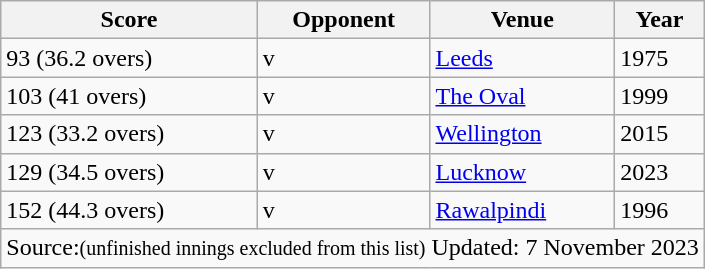<table class="wikitable">
<tr style="text-align: center;">
<th style="text-align: center;" scope="col"><strong>Score</strong></th>
<th style="text-align: center;" scope="col"><strong>Opponent</strong></th>
<th style="text-align: center;" scope="col"><strong>Venue</strong></th>
<th style="text-align: center;" scope="col"><strong>Year</strong></th>
</tr>
<tr>
<td>93 (36.2 overs)</td>
<td>v </td>
<td><a href='#'>Leeds</a></td>
<td>1975</td>
</tr>
<tr>
<td>103 (41 overs)</td>
<td>v </td>
<td><a href='#'>The Oval</a></td>
<td>1999</td>
</tr>
<tr>
<td>123 (33.2 overs)</td>
<td>v </td>
<td><a href='#'>Wellington</a></td>
<td>2015</td>
</tr>
<tr>
<td>129 (34.5 overs)</td>
<td>v </td>
<td><a href='#'>Lucknow</a></td>
<td>2023</td>
</tr>
<tr>
<td>152 (44.3 overs)</td>
<td>v </td>
<td><a href='#'>Rawalpindi</a></td>
<td>1996</td>
</tr>
<tr>
<td colspan=4>Source:<small>(unfinished innings excluded from this list)</small> Updated: 7 November 2023</td>
</tr>
</table>
